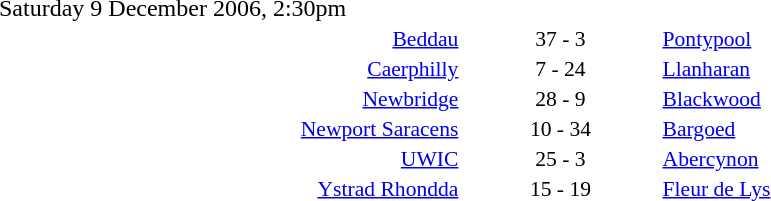<table style="width:70%;" cellspacing="1">
<tr>
<th width=35%></th>
<th width=15%></th>
<th></th>
</tr>
<tr>
<td>Saturday 9 December 2006, 2:30pm</td>
</tr>
<tr style=font-size:90%>
<td align=right><a href='#'>Beddau</a></td>
<td align=center>37 - 3</td>
<td><a href='#'>Pontypool</a></td>
</tr>
<tr style=font-size:90%>
<td align=right><a href='#'>Caerphilly</a></td>
<td align=center>7 - 24</td>
<td><a href='#'>Llanharan</a></td>
</tr>
<tr style=font-size:90%>
<td align=right><a href='#'>Newbridge</a></td>
<td align=center>28 - 9</td>
<td><a href='#'>Blackwood</a></td>
</tr>
<tr style=font-size:90%>
<td align=right><a href='#'>Newport Saracens</a></td>
<td align=center>10 - 34</td>
<td><a href='#'>Bargoed</a></td>
</tr>
<tr style=font-size:90%>
<td align=right><a href='#'>UWIC</a></td>
<td align=center>25 - 3</td>
<td><a href='#'>Abercynon</a></td>
</tr>
<tr style=font-size:90%>
<td align=right><a href='#'>Ystrad Rhondda</a></td>
<td align=center>15 - 19</td>
<td><a href='#'>Fleur de Lys</a></td>
</tr>
</table>
